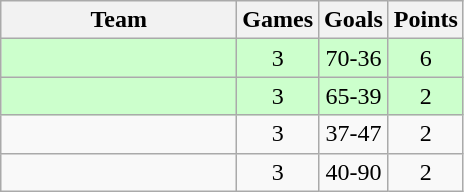<table class="wikitable" style="text-align:center;">
<tr>
<th width=150px>Team</th>
<th>Games</th>
<th>Goals</th>
<th>Points</th>
</tr>
<tr bgcolor="#ccffcc">
<td align="left"></td>
<td>3</td>
<td>70-36</td>
<td>6</td>
</tr>
<tr bgcolor="#ccffcc">
<td align="left"></td>
<td>3</td>
<td>65-39</td>
<td>2</td>
</tr>
<tr>
<td align="left"></td>
<td>3</td>
<td>37-47</td>
<td>2</td>
</tr>
<tr>
<td align="left"></td>
<td>3</td>
<td>40-90</td>
<td>2</td>
</tr>
</table>
